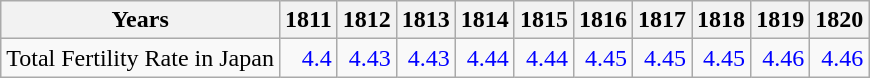<table class="wikitable " style="text-align:right">
<tr>
<th>Years</th>
<th>1811</th>
<th>1812</th>
<th>1813</th>
<th>1814</th>
<th>1815</th>
<th>1816</th>
<th>1817</th>
<th>1818</th>
<th>1819</th>
<th>1820</th>
</tr>
<tr>
<td align="left">Total Fertility Rate in Japan</td>
<td style="text-align:right; color:blue;">4.4</td>
<td style="text-align:right; color:blue;">4.43</td>
<td style="text-align:right; color:blue;">4.43</td>
<td style="text-align:right; color:blue;">4.44</td>
<td style="text-align:right; color:blue;">4.44</td>
<td style="text-align:right; color:blue;">4.45</td>
<td style="text-align:right; color:blue;">4.45</td>
<td style="text-align:right; color:blue;">4.45</td>
<td style="text-align:right; color:blue;">4.46</td>
<td style="text-align:right; color:blue;">4.46</td>
</tr>
</table>
